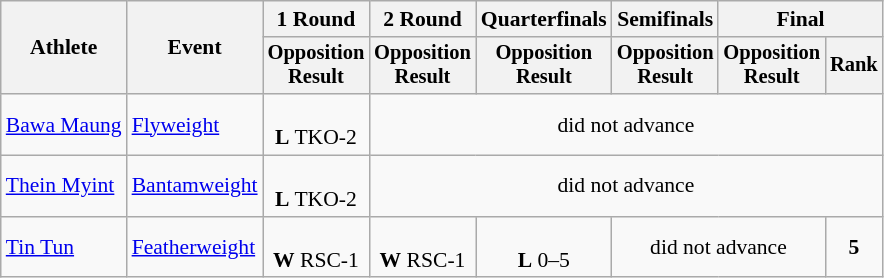<table class="wikitable" style="font-size:90%">
<tr>
<th rowspan="2">Athlete</th>
<th rowspan="2">Event</th>
<th>1 Round</th>
<th>2 Round</th>
<th>Quarterfinals</th>
<th>Semifinals</th>
<th colspan=2>Final</th>
</tr>
<tr style="font-size:95%">
<th>Opposition<br>Result</th>
<th>Opposition<br>Result</th>
<th>Opposition<br>Result</th>
<th>Opposition<br>Result</th>
<th>Opposition<br>Result</th>
<th>Rank</th>
</tr>
<tr align=center>
<td align=left><a href='#'>Bawa Maung</a></td>
<td align=left><a href='#'>Flyweight</a></td>
<td><br><strong>L</strong> TKO-2</td>
<td colspan=6>did not advance</td>
</tr>
<tr align=center>
<td align=left><a href='#'>Thein Myint</a></td>
<td align=left><a href='#'>Bantamweight</a></td>
<td><br><strong>L</strong> TKO-2</td>
<td colspan=6>did not advance</td>
</tr>
<tr align=center>
<td align=left><a href='#'>Tin Tun</a></td>
<td align=left><a href='#'>Featherweight</a></td>
<td><br><strong>W</strong> RSC-1</td>
<td><br><strong>W</strong> RSC-1</td>
<td><br><strong>L</strong> 0–5</td>
<td colspan=2>did not advance</td>
<td><strong>5</strong></td>
</tr>
</table>
